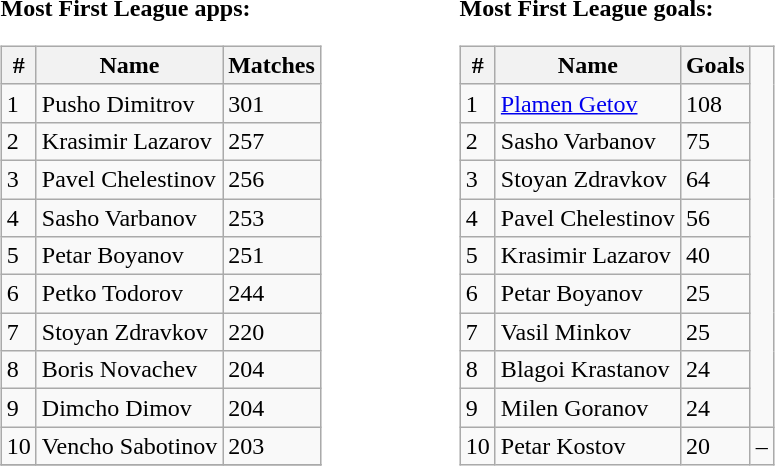<table>
<tr>
<td valign="top" width=10%><br><strong>Most First League apps:</strong><table class="wikitable" style="text-align: left;">
<tr>
<th>#</th>
<th>Name</th>
<th>Matches</th>
</tr>
<tr>
<td>1</td>
<td> Pusho Dimitrov</td>
<td>301</td>
</tr>
<tr>
<td>2</td>
<td> Krasimir Lazarov</td>
<td>257</td>
</tr>
<tr>
<td>3</td>
<td> Pavel Chelestinov</td>
<td>256</td>
</tr>
<tr>
<td>4</td>
<td> Sasho Varbanov</td>
<td>253</td>
</tr>
<tr>
<td>5</td>
<td> Petar Boyanov</td>
<td>251</td>
</tr>
<tr>
<td>6</td>
<td> Petko Todorov</td>
<td>244</td>
</tr>
<tr>
<td>7</td>
<td> Stoyan Zdravkov</td>
<td>220</td>
</tr>
<tr>
<td>8</td>
<td> Boris Novachev</td>
<td>204</td>
</tr>
<tr>
<td>9</td>
<td> Dimcho Dimov</td>
<td>204</td>
</tr>
<tr>
<td>10</td>
<td> Vencho Sabotinov</td>
<td>203</td>
</tr>
<tr>
</tr>
</table>
</td>
<td valign="top" width=40%><br><strong>Most First League goals:</strong><table class="wikitable" style="text-align: left;">
<tr>
<th>#</th>
<th>Name</th>
<th>Goals</th>
</tr>
<tr>
<td>1</td>
<td> <a href='#'>Plamen Getov</a></td>
<td>108</td>
</tr>
<tr>
<td>2</td>
<td> Sasho Varbanov</td>
<td>75</td>
</tr>
<tr>
<td>3</td>
<td> Stoyan Zdravkov</td>
<td>64</td>
</tr>
<tr>
<td>4</td>
<td> Pavel Chelestinov</td>
<td>56</td>
</tr>
<tr>
<td>5</td>
<td> Krasimir Lazarov</td>
<td>40</td>
</tr>
<tr>
<td>6</td>
<td> Petar Boyanov</td>
<td>25</td>
</tr>
<tr>
<td>7</td>
<td> Vasil Minkov</td>
<td>25</td>
</tr>
<tr>
<td>8</td>
<td> Blagoi Krastanov</td>
<td>24</td>
</tr>
<tr>
<td>9</td>
<td> Milen Goranov</td>
<td>24</td>
</tr>
<tr>
<td>10</td>
<td> Petar Kostov</td>
<td>20</td>
<td>–</td>
</tr>
</table>
</td>
</tr>
</table>
